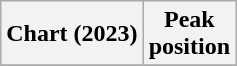<table class="wikitable sortable plainrowheaders" style="text-align:center">
<tr>
<th scope="col">Chart (2023)</th>
<th scope="col">Peak<br> position</th>
</tr>
<tr>
</tr>
</table>
